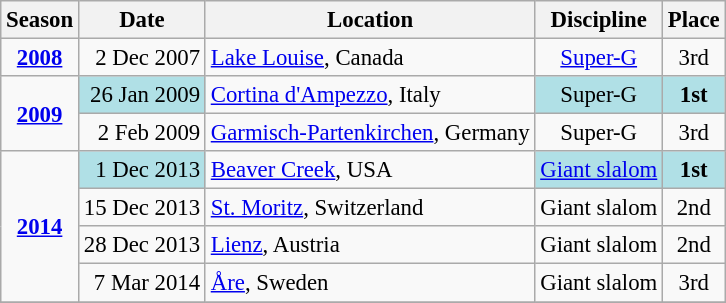<table class="wikitable" style="text-align:center; font-size:95%;">
<tr>
<th>Season</th>
<th>Date</th>
<th>Location</th>
<th>Discipline</th>
<th>Place</th>
</tr>
<tr>
<td><strong><a href='#'>2008</a></strong></td>
<td align=right>2 Dec 2007</td>
<td align=left><a href='#'>Lake Louise</a>, Canada</td>
<td><a href='#'>Super-G</a></td>
<td>3rd</td>
</tr>
<tr>
<td rowspan=2><strong><a href='#'>2009</a></strong></td>
<td align=right bgcolor="#BOEOE6">26 Jan 2009</td>
<td align=left><a href='#'>Cortina d'Ampezzo</a>, Italy</td>
<td bgcolor="#BOEOE6">Super-G</td>
<td bgcolor="#BOEOE6"><strong>1st</strong></td>
</tr>
<tr>
<td align=right>2 Feb 2009</td>
<td align=left><a href='#'>Garmisch-Partenkirchen</a>, Germany</td>
<td>Super-G</td>
<td>3rd</td>
</tr>
<tr>
<td rowspan=4><strong><a href='#'>2014</a></strong></td>
<td align=right bgcolor="#BOEOE6">1 Dec 2013</td>
<td align=left><a href='#'>Beaver Creek</a>, USA</td>
<td bgcolor="#BOEOE6"><a href='#'>Giant slalom</a></td>
<td bgcolor="#BOEOE6"><strong>1st</strong></td>
</tr>
<tr>
<td align=right>15 Dec 2013</td>
<td align=left><a href='#'>St. Moritz</a>, Switzerland</td>
<td>Giant slalom</td>
<td>2nd</td>
</tr>
<tr>
<td align=right>28 Dec 2013</td>
<td align=left><a href='#'>Lienz</a>, Austria</td>
<td>Giant slalom</td>
<td>2nd</td>
</tr>
<tr>
<td align=right>7 Mar 2014</td>
<td align=left><a href='#'>Åre</a>, Sweden</td>
<td>Giant slalom</td>
<td>3rd</td>
</tr>
<tr>
</tr>
</table>
